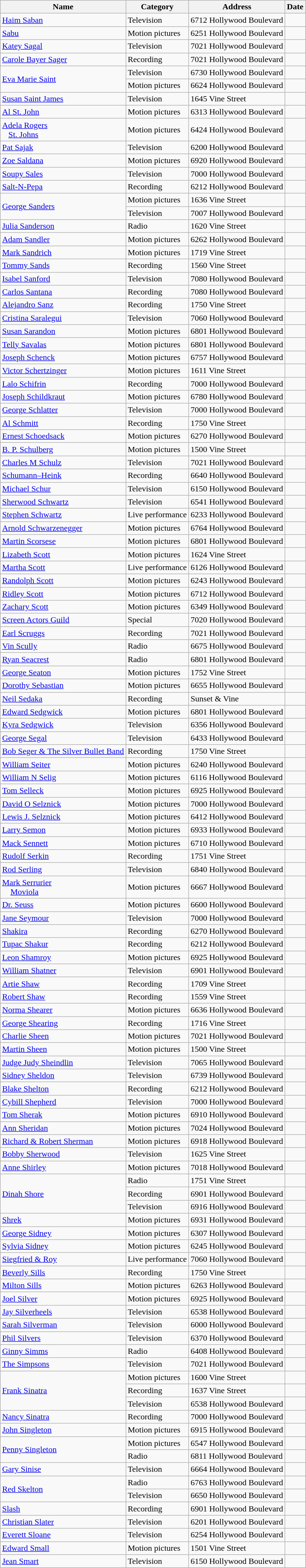<table class="wikitable sortable" style="font-size: 100%;">
<tr>
<th>Name</th>
<th>Category</th>
<th>Address</th>
<th>Date</th>
</tr>
<tr>
<td><a href='#'>Haim Saban</a></td>
<td>Television</td>
<td>6712 Hollywood Boulevard</td>
<td></td>
</tr>
<tr>
<td><a href='#'>Sabu</a></td>
<td>Motion pictures</td>
<td>6251 Hollywood Boulevard</td>
<td></td>
</tr>
<tr>
<td><a href='#'>Katey Sagal</a></td>
<td>Television</td>
<td>7021 Hollywood Boulevard</td>
<td></td>
</tr>
<tr>
<td><a href='#'>Carole Bayer Sager</a></td>
<td>Recording</td>
<td>7021 Hollywood Boulevard</td>
<td></td>
</tr>
<tr>
<td rowspan="2"><a href='#'>Eva Marie Saint</a></td>
<td>Television</td>
<td>6730 Hollywood Boulevard</td>
<td></td>
</tr>
<tr>
<td>Motion pictures</td>
<td>6624 Hollywood Boulevard</td>
<td></td>
</tr>
<tr>
<td><a href='#'>Susan Saint James</a></td>
<td>Television</td>
<td>1645 Vine Street</td>
<td></td>
</tr>
<tr>
<td><a href='#'>Al St. John</a></td>
<td>Motion pictures</td>
<td>6313 Hollywood Boulevard</td>
<td></td>
</tr>
<tr>
<td><a href='#'>Adela Rogers</a><br>   <a href='#'>St. Johns</a></td>
<td>Motion pictures</td>
<td>6424 Hollywood Boulevard</td>
<td></td>
</tr>
<tr>
<td><a href='#'>Pat Sajak</a></td>
<td>Television</td>
<td>6200 Hollywood Boulevard</td>
<td></td>
</tr>
<tr>
<td><a href='#'>Zoe Saldana</a></td>
<td>Motion pictures</td>
<td>6920 Hollywood Boulevard</td>
<td></td>
</tr>
<tr>
<td><a href='#'>Soupy Sales</a></td>
<td>Television</td>
<td>7000 Hollywood Boulevard</td>
<td></td>
</tr>
<tr>
<td><a href='#'>Salt-N-Pepa</a></td>
<td>Recording</td>
<td>6212 Hollywood Boulevard</td>
<td></td>
</tr>
<tr>
<td rowspan="2"><a href='#'>George Sanders</a></td>
<td>Motion pictures</td>
<td>1636 Vine Street</td>
<td></td>
</tr>
<tr>
<td>Television</td>
<td>7007 Hollywood Boulevard</td>
<td></td>
</tr>
<tr>
<td><a href='#'>Julia Sanderson</a></td>
<td>Radio</td>
<td>1620 Vine Street</td>
<td></td>
</tr>
<tr>
<td><a href='#'>Adam Sandler</a></td>
<td>Motion pictures</td>
<td>6262 Hollywood Boulevard</td>
<td></td>
</tr>
<tr>
<td><a href='#'>Mark Sandrich</a></td>
<td>Motion pictures</td>
<td>1719 Vine Street</td>
<td></td>
</tr>
<tr>
<td><a href='#'>Tommy Sands</a></td>
<td>Recording</td>
<td>1560 Vine Street</td>
<td></td>
</tr>
<tr>
<td><a href='#'>Isabel Sanford</a></td>
<td>Television</td>
<td>7080 Hollywood Boulevard</td>
<td></td>
</tr>
<tr>
<td><a href='#'>Carlos Santana</a></td>
<td>Recording</td>
<td>7080 Hollywood Boulevard</td>
<td></td>
</tr>
<tr>
<td><a href='#'>Alejandro Sanz</a></td>
<td>Recording</td>
<td>1750 Vine Street</td>
<td></td>
</tr>
<tr>
<td><a href='#'>Cristina Saralegui</a></td>
<td>Television</td>
<td>7060 Hollywood Boulevard</td>
<td></td>
</tr>
<tr>
<td><a href='#'>Susan Sarandon</a></td>
<td>Motion pictures</td>
<td>6801 Hollywood Boulevard</td>
<td></td>
</tr>
<tr>
<td><a href='#'>Telly Savalas</a></td>
<td>Motion pictures</td>
<td>6801 Hollywood Boulevard</td>
<td></td>
</tr>
<tr>
<td><a href='#'>Joseph Schenck</a></td>
<td>Motion pictures</td>
<td>6757 Hollywood Boulevard</td>
<td></td>
</tr>
<tr>
<td><a href='#'>Victor Schertzinger</a></td>
<td>Motion pictures</td>
<td>1611 Vine Street</td>
<td></td>
</tr>
<tr>
<td><a href='#'>Lalo Schifrin</a></td>
<td>Recording</td>
<td>7000 Hollywood Boulevard</td>
<td></td>
</tr>
<tr>
<td><a href='#'>Joseph Schildkraut</a></td>
<td>Motion pictures</td>
<td>6780 Hollywood Boulevard</td>
<td></td>
</tr>
<tr>
<td><a href='#'>George Schlatter</a></td>
<td>Television</td>
<td>7000 Hollywood Boulevard</td>
<td></td>
</tr>
<tr>
<td><a href='#'>Al Schmitt</a></td>
<td>Recording</td>
<td>1750 Vine Street</td>
<td></td>
</tr>
<tr>
<td><a href='#'>Ernest Schoedsack</a><br></td>
<td>Motion pictures</td>
<td>6270 Hollywood Boulevard</td>
<td></td>
</tr>
<tr>
<td><a href='#'>B. P. Schulberg</a></td>
<td>Motion pictures</td>
<td>1500 Vine Street</td>
<td></td>
</tr>
<tr>
<td><a href='#'>Charles M Schulz</a></td>
<td>Television</td>
<td>7021 Hollywood Boulevard</td>
<td></td>
</tr>
<tr>
<td><a href='#'>Schumann–Heink</a></td>
<td>Recording</td>
<td>6640 Hollywood Boulevard</td>
<td></td>
</tr>
<tr>
<td><a href='#'>Michael Schur</a></td>
<td>Television</td>
<td>6150 Hollywood Boulevard</td>
<td></td>
</tr>
<tr>
<td><a href='#'>Sherwood Schwartz</a></td>
<td>Television</td>
<td>6541 Hollywood Boulevard</td>
<td></td>
</tr>
<tr>
<td><a href='#'>Stephen Schwartz</a></td>
<td>Live performance</td>
<td>6233 Hollywood Boulevard</td>
<td></td>
</tr>
<tr>
<td><a href='#'>Arnold Schwarzenegger</a></td>
<td>Motion pictures</td>
<td>6764 Hollywood Boulevard</td>
<td></td>
</tr>
<tr>
<td><a href='#'>Martin Scorsese</a></td>
<td>Motion pictures</td>
<td>6801 Hollywood Boulevard</td>
<td></td>
</tr>
<tr>
<td><a href='#'>Lizabeth Scott</a></td>
<td>Motion pictures</td>
<td>1624 Vine Street</td>
<td></td>
</tr>
<tr>
<td><a href='#'>Martha Scott</a></td>
<td>Live performance</td>
<td>6126 Hollywood Boulevard</td>
<td></td>
</tr>
<tr>
<td><a href='#'>Randolph Scott</a></td>
<td>Motion pictures</td>
<td>6243 Hollywood Boulevard</td>
<td></td>
</tr>
<tr>
<td><a href='#'>Ridley Scott</a></td>
<td>Motion pictures</td>
<td>6712 Hollywood Boulevard</td>
<td></td>
</tr>
<tr>
<td><a href='#'>Zachary Scott</a></td>
<td>Motion pictures</td>
<td>6349 Hollywood Boulevard</td>
<td></td>
</tr>
<tr>
<td><a href='#'>Screen Actors Guild</a></td>
<td>Special</td>
<td>7020 Hollywood Boulevard</td>
<td></td>
</tr>
<tr>
<td><a href='#'>Earl Scruggs</a></td>
<td>Recording</td>
<td>7021 Hollywood Boulevard</td>
<td></td>
</tr>
<tr>
<td><a href='#'>Vin Scully</a></td>
<td>Radio</td>
<td>6675 Hollywood Boulevard</td>
<td></td>
</tr>
<tr>
<td><a href='#'>Ryan Seacrest</a></td>
<td>Radio</td>
<td>6801 Hollywood Boulevard</td>
<td></td>
</tr>
<tr>
<td><a href='#'>George Seaton</a></td>
<td>Motion pictures</td>
<td>1752 Vine Street</td>
<td></td>
</tr>
<tr>
<td><a href='#'>Dorothy Sebastian</a></td>
<td>Motion pictures</td>
<td>6655 Hollywood Boulevard</td>
<td></td>
</tr>
<tr>
<td><a href='#'>Neil Sedaka</a></td>
<td>Recording</td>
<td>Sunset & Vine</td>
<td></td>
</tr>
<tr>
<td><a href='#'>Edward Sedgwick</a></td>
<td>Motion pictures</td>
<td>6801 Hollywood Boulevard</td>
<td></td>
</tr>
<tr>
<td><a href='#'>Kyra Sedgwick</a></td>
<td>Television</td>
<td>6356 Hollywood Boulevard</td>
<td></td>
</tr>
<tr>
<td><a href='#'>George Segal</a></td>
<td>Television</td>
<td>6433 Hollywood Boulevard</td>
<td></td>
</tr>
<tr>
<td><a href='#'>Bob Seger & The Silver Bullet Band</a></td>
<td>Recording</td>
<td>1750 Vine Street</td>
<td></td>
</tr>
<tr>
<td><a href='#'>William Seiter</a></td>
<td>Motion pictures</td>
<td>6240 Hollywood Boulevard</td>
<td></td>
</tr>
<tr>
<td><a href='#'>William N Selig</a></td>
<td>Motion pictures</td>
<td>6116 Hollywood Boulevard</td>
<td></td>
</tr>
<tr>
<td><a href='#'>Tom Selleck</a></td>
<td>Motion pictures</td>
<td>6925 Hollywood Boulevard</td>
<td></td>
</tr>
<tr>
<td><a href='#'>David O Selznick</a></td>
<td>Motion pictures</td>
<td>7000 Hollywood Boulevard</td>
<td></td>
</tr>
<tr>
<td><a href='#'>Lewis J. Selznick</a></td>
<td>Motion pictures</td>
<td>6412 Hollywood Boulevard</td>
<td></td>
</tr>
<tr>
<td><a href='#'>Larry Semon</a></td>
<td>Motion pictures</td>
<td>6933 Hollywood Boulevard</td>
<td></td>
</tr>
<tr>
<td><a href='#'>Mack Sennett</a></td>
<td>Motion pictures</td>
<td>6710 Hollywood Boulevard</td>
<td></td>
</tr>
<tr>
<td><a href='#'>Rudolf Serkin</a></td>
<td>Recording</td>
<td>1751 Vine Street</td>
<td></td>
</tr>
<tr>
<td><a href='#'>Rod Serling</a></td>
<td>Television</td>
<td>6840 Hollywood Boulevard</td>
<td></td>
</tr>
<tr>
<td><a href='#'>Mark Serrurier</a><br>    <a href='#'>Moviola</a></td>
<td>Motion pictures</td>
<td>6667 Hollywood Boulevard</td>
<td></td>
</tr>
<tr>
<td><a href='#'>Dr. Seuss</a></td>
<td>Motion pictures</td>
<td>6600 Hollywood Boulevard</td>
<td></td>
</tr>
<tr>
<td><a href='#'>Jane Seymour</a></td>
<td>Television</td>
<td>7000 Hollywood Boulevard</td>
<td></td>
</tr>
<tr>
<td><a href='#'>Shakira</a></td>
<td>Recording</td>
<td>6270 Hollywood Boulevard</td>
<td></td>
</tr>
<tr>
<td><a href='#'>Tupac Shakur</a></td>
<td>Recording</td>
<td>6212 Hollywood Boulevard</td>
<td></td>
</tr>
<tr>
<td><a href='#'>Leon Shamroy</a></td>
<td>Motion pictures</td>
<td>6925 Hollywood Boulevard</td>
<td></td>
</tr>
<tr>
<td><a href='#'>William Shatner</a></td>
<td>Television</td>
<td>6901 Hollywood Boulevard</td>
<td></td>
</tr>
<tr>
<td><a href='#'>Artie Shaw</a></td>
<td>Recording</td>
<td>1709 Vine Street</td>
<td></td>
</tr>
<tr>
<td><a href='#'>Robert Shaw</a></td>
<td>Recording</td>
<td>1559 Vine Street</td>
<td></td>
</tr>
<tr>
<td><a href='#'>Norma Shearer</a></td>
<td>Motion pictures</td>
<td>6636 Hollywood Boulevard</td>
<td></td>
</tr>
<tr>
<td><a href='#'>George Shearing</a></td>
<td>Recording</td>
<td>1716 Vine Street</td>
<td></td>
</tr>
<tr>
<td><a href='#'>Charlie Sheen</a></td>
<td>Motion pictures</td>
<td>7021 Hollywood Boulevard</td>
<td></td>
</tr>
<tr>
<td><a href='#'>Martin Sheen</a></td>
<td>Motion pictures</td>
<td>1500 Vine Street</td>
<td></td>
</tr>
<tr>
<td><a href='#'>Judge Judy Sheindlin</a></td>
<td>Television</td>
<td>7065 Hollywood Boulevard</td>
<td></td>
</tr>
<tr>
<td><a href='#'>Sidney Sheldon</a></td>
<td>Television</td>
<td>6739 Hollywood Boulevard</td>
<td></td>
</tr>
<tr>
<td><a href='#'>Blake Shelton</a></td>
<td>Recording</td>
<td>6212 Hollywood Boulevard</td>
<td></td>
</tr>
<tr>
<td><a href='#'>Cybill Shepherd</a></td>
<td>Television</td>
<td>7000 Hollywood Boulevard</td>
<td></td>
</tr>
<tr>
<td><a href='#'>Tom Sherak</a></td>
<td>Motion pictures</td>
<td>6910 Hollywood Boulevard</td>
<td></td>
</tr>
<tr>
<td><a href='#'>Ann Sheridan</a></td>
<td>Motion pictures</td>
<td>7024 Hollywood Boulevard</td>
<td></td>
</tr>
<tr>
<td><a href='#'>Richard & Robert Sherman</a></td>
<td>Motion pictures</td>
<td>6918 Hollywood Boulevard</td>
<td></td>
</tr>
<tr>
<td><a href='#'>Bobby Sherwood</a></td>
<td>Television</td>
<td>1625 Vine Street</td>
<td></td>
</tr>
<tr>
<td><a href='#'>Anne Shirley</a></td>
<td>Motion pictures</td>
<td>7018 Hollywood Boulevard</td>
<td></td>
</tr>
<tr>
<td rowspan="3"><a href='#'>Dinah Shore</a></td>
<td>Radio</td>
<td>1751 Vine Street</td>
<td></td>
</tr>
<tr>
<td>Recording</td>
<td>6901 Hollywood Boulevard</td>
<td></td>
</tr>
<tr>
<td>Television</td>
<td>6916 Hollywood Boulevard</td>
<td></td>
</tr>
<tr>
<td><a href='#'>Shrek</a></td>
<td>Motion pictures</td>
<td>6931 Hollywood Boulevard</td>
<td></td>
</tr>
<tr>
<td><a href='#'>George Sidney</a></td>
<td>Motion pictures</td>
<td>6307 Hollywood Boulevard</td>
<td></td>
</tr>
<tr>
<td><a href='#'>Sylvia Sidney</a></td>
<td>Motion pictures</td>
<td>6245 Hollywood Boulevard</td>
<td></td>
</tr>
<tr>
<td><a href='#'>Siegfried & Roy</a></td>
<td>Live performance</td>
<td>7060 Hollywood Boulevard</td>
<td></td>
</tr>
<tr>
<td><a href='#'>Beverly Sills</a></td>
<td>Recording</td>
<td>1750 Vine Street</td>
<td></td>
</tr>
<tr>
<td><a href='#'>Milton Sills</a></td>
<td>Motion pictures</td>
<td>6263 Hollywood Boulevard</td>
<td></td>
</tr>
<tr>
<td><a href='#'>Joel Silver</a></td>
<td>Motion pictures</td>
<td>6925 Hollywood Boulevard</td>
<td></td>
</tr>
<tr>
<td><a href='#'>Jay Silverheels</a></td>
<td>Television</td>
<td>6538 Hollywood Boulevard</td>
<td></td>
</tr>
<tr>
<td><a href='#'>Sarah Silverman</a></td>
<td>Television</td>
<td>6000 Hollywood Boulevard</td>
<td></td>
</tr>
<tr>
<td><a href='#'>Phil Silvers</a></td>
<td>Television</td>
<td>6370 Hollywood Boulevard</td>
<td></td>
</tr>
<tr>
<td><a href='#'>Ginny Simms</a></td>
<td>Radio</td>
<td>6408 Hollywood Boulevard</td>
<td></td>
</tr>
<tr>
<td><a href='#'>The Simpsons</a></td>
<td>Television</td>
<td>7021 Hollywood Boulevard</td>
<td></td>
</tr>
<tr>
<td rowspan="3"><a href='#'>Frank Sinatra</a></td>
<td>Motion pictures</td>
<td>1600 Vine Street</td>
<td></td>
</tr>
<tr>
<td>Recording</td>
<td>1637 Vine Street</td>
<td></td>
</tr>
<tr>
<td>Television</td>
<td>6538 Hollywood Boulevard</td>
<td></td>
</tr>
<tr>
<td><a href='#'>Nancy Sinatra</a></td>
<td>Recording</td>
<td>7000 Hollywood Boulevard</td>
<td></td>
</tr>
<tr>
<td><a href='#'>John Singleton</a></td>
<td>Motion pictures</td>
<td>6915 Hollywood Boulevard</td>
<td></td>
</tr>
<tr>
<td rowspan="2"><a href='#'>Penny Singleton</a></td>
<td>Motion pictures</td>
<td>6547 Hollywood Boulevard</td>
<td></td>
</tr>
<tr>
<td>Radio</td>
<td>6811 Hollywood Boulevard</td>
<td></td>
</tr>
<tr>
<td><a href='#'>Gary Sinise</a></td>
<td>Television</td>
<td>6664 Hollywood Boulevard</td>
<td></td>
</tr>
<tr>
<td rowspan="2"><a href='#'>Red Skelton</a></td>
<td>Radio</td>
<td>6763 Hollywood Boulevard</td>
<td></td>
</tr>
<tr>
<td>Television</td>
<td>6650 Hollywood Boulevard</td>
<td></td>
</tr>
<tr>
<td><a href='#'>Slash</a></td>
<td>Recording</td>
<td>6901 Hollywood Boulevard</td>
<td></td>
</tr>
<tr>
<td><a href='#'>Christian Slater</a></td>
<td>Television</td>
<td>6201 Hollywood Boulevard</td>
<td></td>
</tr>
<tr>
<td><a href='#'>Everett Sloane</a></td>
<td>Television</td>
<td>6254 Hollywood Boulevard</td>
<td></td>
</tr>
<tr>
<td><a href='#'>Edward Small</a></td>
<td>Motion pictures</td>
<td>1501 Vine Street</td>
<td></td>
</tr>
<tr>
<td><a href='#'>Jean Smart</a></td>
<td>Television</td>
<td>6150 Hollywood Boulevard</td>
<td></td>
</tr>
</table>
